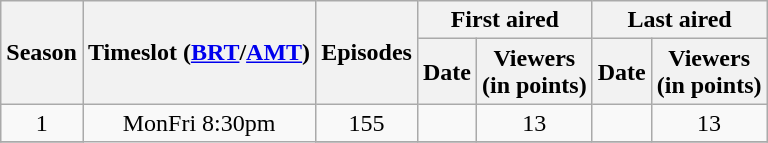<table class="wikitable" style="text-align: center">
<tr>
<th scope="col" rowspan="2">Season</th>
<th scope="col" rowspan="2">Timeslot (<a href='#'>BRT</a>/<a href='#'>AMT</a>)</th>
<th scope="col" rowspan="2" colspan="1">Episodes</th>
<th scope="col" colspan="2">First aired</th>
<th scope="col" colspan="2">Last aired</th>
</tr>
<tr>
<th scope="col">Date</th>
<th scope="col">Viewers<br>(in points)</th>
<th scope="col">Date</th>
<th scope="col">Viewers<br>(in points)</th>
</tr>
<tr>
<td rowspan="1">1</td>
<td rowspan="2">MonFri 8:30pm</td>
<td rowspan="1">155</td>
<td></td>
<td rowspan="1">13</td>
<td></td>
<td rowspan="1">13</td>
</tr>
<tr>
</tr>
</table>
